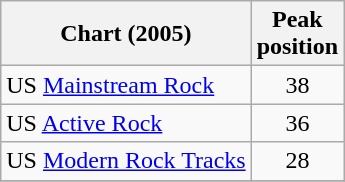<table class="wikitable sortable">
<tr>
<th>Chart (2005)</th>
<th>Peak<br>position</th>
</tr>
<tr>
<td>US <a href='#'>Mainstream Rock</a></td>
<td align="center">38</td>
</tr>
<tr>
<td>US <a href='#'>Active Rock</a></td>
<td align="center">36</td>
</tr>
<tr>
<td>US <a href='#'>Modern Rock Tracks</a></td>
<td align="center">28</td>
</tr>
<tr>
</tr>
</table>
